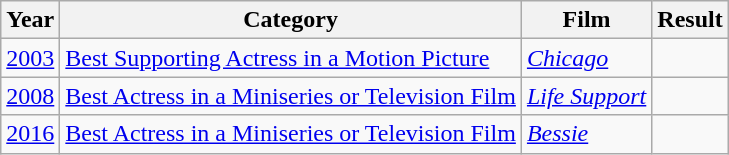<table class="wikitable">
<tr>
<th>Year</th>
<th>Category</th>
<th>Film</th>
<th>Result</th>
</tr>
<tr>
<td><a href='#'>2003</a></td>
<td><a href='#'>Best Supporting Actress in a Motion Picture</a></td>
<td><em><a href='#'>Chicago</a></em></td>
<td></td>
</tr>
<tr>
<td><a href='#'>2008</a></td>
<td><a href='#'>Best Actress in a Miniseries or Television Film</a></td>
<td><em><a href='#'>Life Support</a></em></td>
<td></td>
</tr>
<tr>
<td><a href='#'>2016</a></td>
<td><a href='#'>Best Actress in a Miniseries or Television Film</a></td>
<td><em><a href='#'>Bessie</a></em></td>
<td></td>
</tr>
</table>
